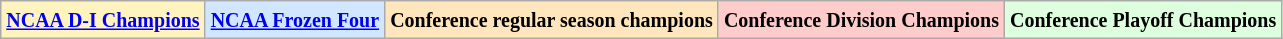<table class="wikitable">
<tr>
<td bgcolor="#FFF3BF"><small><strong><a href='#'>NCAA D-I Champions</a> </strong></small></td>
<td bgcolor="#D0E7FF"><small><strong><a href='#'>NCAA Frozen Four</a></strong></small></td>
<td bgcolor="#FFE6BD"><small><strong>Conference regular season champions</strong></small></td>
<td bgcolor="#FFCCCC"><small><strong>Conference Division Champions</strong></small></td>
<td bgcolor="#ddffdd"><small><strong>Conference Playoff Champions</strong></small></td>
</tr>
</table>
